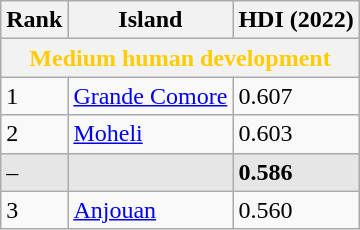<table class="wikitable sortable">
<tr>
<th>Rank</th>
<th>Island</th>
<th>HDI (2022)</th>
</tr>
<tr>
<th colspan="3" style="color:#fc0;">Medium human development</th>
</tr>
<tr>
<td>1</td>
<td><a href='#'>Grande Comore</a></td>
<td>0.607</td>
</tr>
<tr>
<td>2</td>
<td><a href='#'>Moheli</a></td>
<td>0.603</td>
</tr>
<tr style="background:#e6e6e6">
<td>–</td>
<td><strong></strong></td>
<td><strong>0.586</strong></td>
</tr>
<tr>
<td>3</td>
<td><a href='#'>Anjouan</a></td>
<td>0.560</td>
</tr>
</table>
